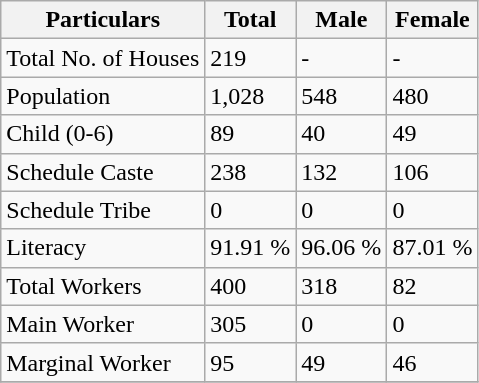<table class="wikitable sortable">
<tr>
<th>Particulars</th>
<th>Total</th>
<th>Male</th>
<th>Female</th>
</tr>
<tr>
<td>Total No. of Houses</td>
<td>219</td>
<td>-</td>
<td>-</td>
</tr>
<tr>
<td>Population</td>
<td>1,028</td>
<td>548</td>
<td>480</td>
</tr>
<tr>
<td>Child (0-6)</td>
<td>89</td>
<td>40</td>
<td>49</td>
</tr>
<tr>
<td>Schedule Caste</td>
<td>238</td>
<td>132</td>
<td>106</td>
</tr>
<tr>
<td>Schedule Tribe</td>
<td>0</td>
<td>0</td>
<td>0</td>
</tr>
<tr>
<td>Literacy</td>
<td>91.91 %</td>
<td>96.06 %</td>
<td>87.01 %</td>
</tr>
<tr>
<td>Total Workers</td>
<td>400</td>
<td>318</td>
<td>82</td>
</tr>
<tr>
<td>Main Worker</td>
<td>305</td>
<td>0</td>
<td>0</td>
</tr>
<tr>
<td>Marginal Worker</td>
<td>95</td>
<td>49</td>
<td>46</td>
</tr>
<tr>
</tr>
</table>
